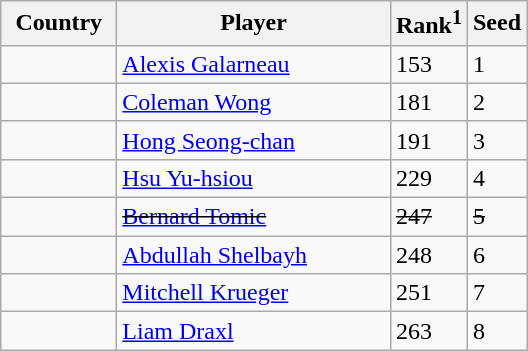<table class="sortable wikitable">
<tr>
<th width="70">Country</th>
<th width="175">Player</th>
<th>Rank<sup>1</sup></th>
<th>Seed</th>
</tr>
<tr>
<td></td>
<td><a href='#'>Alexis Galarneau</a></td>
<td>153</td>
<td>1</td>
</tr>
<tr>
<td></td>
<td><a href='#'>Coleman Wong</a></td>
<td>181</td>
<td>2</td>
</tr>
<tr>
<td></td>
<td><a href='#'>Hong Seong-chan</a></td>
<td>191</td>
<td>3</td>
</tr>
<tr>
<td></td>
<td><a href='#'>Hsu Yu-hsiou</a></td>
<td>229</td>
<td>4</td>
</tr>
<tr>
<td><s></s></td>
<td><s><a href='#'>Bernard Tomic</a></s></td>
<td><s>247</s></td>
<td><s>5</s></td>
</tr>
<tr>
<td></td>
<td><a href='#'>Abdullah Shelbayh</a></td>
<td>248</td>
<td>6</td>
</tr>
<tr>
<td></td>
<td><a href='#'>Mitchell Krueger</a></td>
<td>251</td>
<td>7</td>
</tr>
<tr>
<td></td>
<td><a href='#'>Liam Draxl</a></td>
<td>263</td>
<td>8</td>
</tr>
</table>
